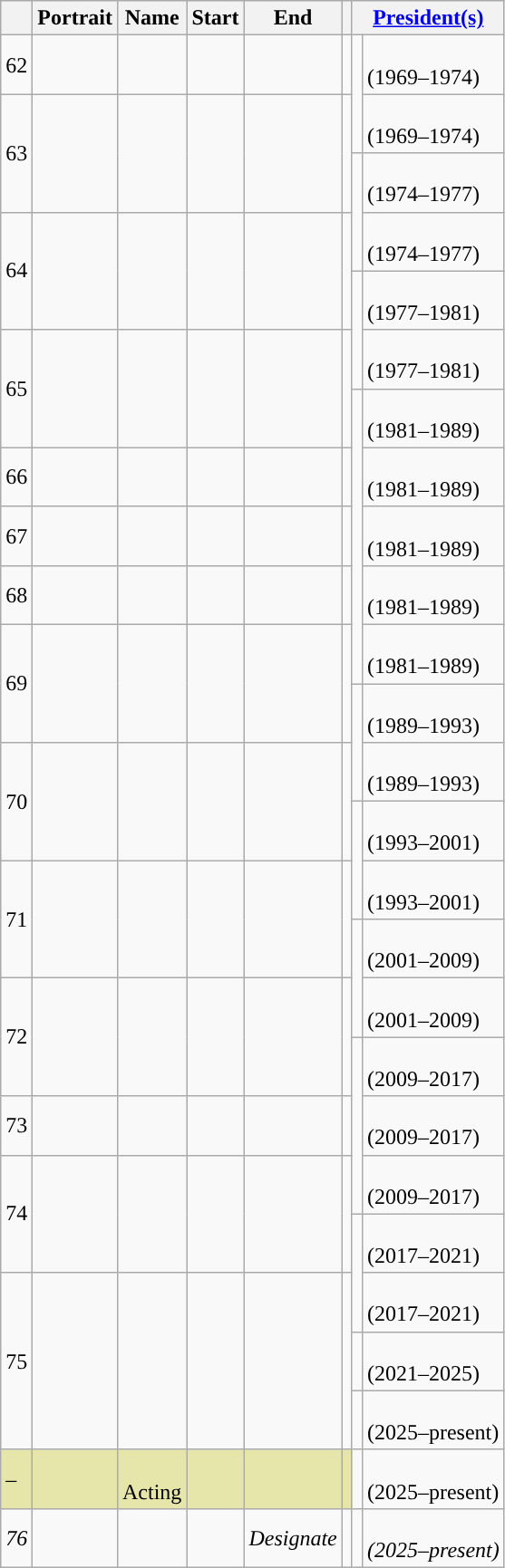<table class="wikitable sortable">
<tr>
<th></th>
<th>Portrait</th>
<th>Name</th>
<th>Start</th>
<th>End</th>
<th></th>
<th colspan=2><a href='#'>President(s)</a></th>
</tr>
<tr>
<td>62</td>
<td></td>
<td></td>
<td></td>
<td></td>
<td></td>
<td rowspan=2 style="background: "></td>
<td><br>(1969–1974)</td>
</tr>
<tr>
<td rowspan=2>63</td>
<td rowspan=2></td>
<td rowspan=2></td>
<td rowspan=2></td>
<td rowspan=2></td>
<td rowspan=2></td>
<td><br>(1969–1974)</td>
</tr>
<tr>
<td rowspan=2 style="background: "></td>
<td><br>(1974–1977)</td>
</tr>
<tr>
<td rowspan=2>64</td>
<td rowspan=2></td>
<td rowspan=2></td>
<td rowspan=2></td>
<td rowspan=2></td>
<td rowspan=2></td>
<td><br>(1974–1977)</td>
</tr>
<tr>
<td rowspan=2 style="background: "></td>
<td><br>(1977–1981)</td>
</tr>
<tr>
<td rowspan=2>65</td>
<td rowspan=2></td>
<td rowspan=2></td>
<td rowspan=2></td>
<td rowspan=2></td>
<td rowspan=2></td>
<td><br>(1977–1981)</td>
</tr>
<tr>
<td rowspan=5 style="background: "></td>
<td><br>(1981–1989)</td>
</tr>
<tr>
<td>66</td>
<td></td>
<td></td>
<td></td>
<td></td>
<td></td>
<td><br>(1981–1989)</td>
</tr>
<tr>
<td>67</td>
<td></td>
<td></td>
<td></td>
<td></td>
<td></td>
<td><br>(1981–1989)</td>
</tr>
<tr>
<td>68</td>
<td></td>
<td></td>
<td></td>
<td></td>
<td></td>
<td><br>(1981–1989)</td>
</tr>
<tr>
<td rowspan=2>69</td>
<td rowspan=2></td>
<td rowspan=2></td>
<td rowspan=2></td>
<td rowspan=2></td>
<td rowspan=2></td>
<td><br>(1981–1989)</td>
</tr>
<tr>
<td rowspan=2 style="background: "></td>
<td><br>(1989–1993)</td>
</tr>
<tr>
<td rowspan=2>70</td>
<td rowspan=2></td>
<td rowspan=2></td>
<td rowspan=2></td>
<td rowspan=2></td>
<td rowspan=2></td>
<td><br>(1989–1993)</td>
</tr>
<tr>
<td rowspan=2 style="background: "></td>
<td><br>(1993–2001)</td>
</tr>
<tr>
<td rowspan=2>71</td>
<td rowspan=2></td>
<td rowspan=2></td>
<td rowspan=2></td>
<td rowspan=2></td>
<td rowspan=2></td>
<td><br>(1993–2001)</td>
</tr>
<tr>
<td rowspan=2 style="background: "></td>
<td><br>(2001–2009)</td>
</tr>
<tr>
<td rowspan=2>72</td>
<td rowspan=2></td>
<td rowspan=2></td>
<td rowspan=2></td>
<td rowspan=2></td>
<td rowspan=2></td>
<td><br>(2001–2009)</td>
</tr>
<tr>
<td rowspan=3 style="background: "></td>
<td><br>(2009–2017)</td>
</tr>
<tr>
<td>73</td>
<td></td>
<td></td>
<td></td>
<td></td>
<td></td>
<td><br>(2009–2017)</td>
</tr>
<tr>
<td rowspan=2>74</td>
<td rowspan=2></td>
<td rowspan=2></td>
<td rowspan=2></td>
<td rowspan=2></td>
<td rowspan=2></td>
<td><br>(2009–2017)</td>
</tr>
<tr>
<td rowspan=2 style="background: "></td>
<td><br>(2017–2021)</td>
</tr>
<tr>
<td rowspan=3>75</td>
<td rowspan=3></td>
<td rowspan=3></td>
<td rowspan=3></td>
<td rowspan=3></td>
<td rowspan=3></td>
<td><br>(2017–2021)</td>
</tr>
<tr>
<td style="background: "></td>
<td><br>(2021–2025)</td>
</tr>
<tr>
<td style="background: "></td>
<td><br>(2025–present)</td>
</tr>
<tr>
<td bgcolor="#E6E6AA">–</td>
<td bgcolor="#E6E6AA"></td>
<td bgcolor="#E6E6AA"><br>Acting</td>
<td bgcolor="#E6E6AA"></td>
<td bgcolor="#E6E6AA"><em></em></td>
<td bgcolor="#E6E6AA"></td>
<td style="background: "></td>
<td><br>(2025–present)</td>
</tr>
<tr>
<td><em>76</em></td>
<td></td>
<td><em></em></td>
<td><em></em></td>
<td><em>Designate</em></td>
<td></td>
<td style="background: "></td>
<td><em><br>(2025–present)</em></td>
</tr>
</table>
